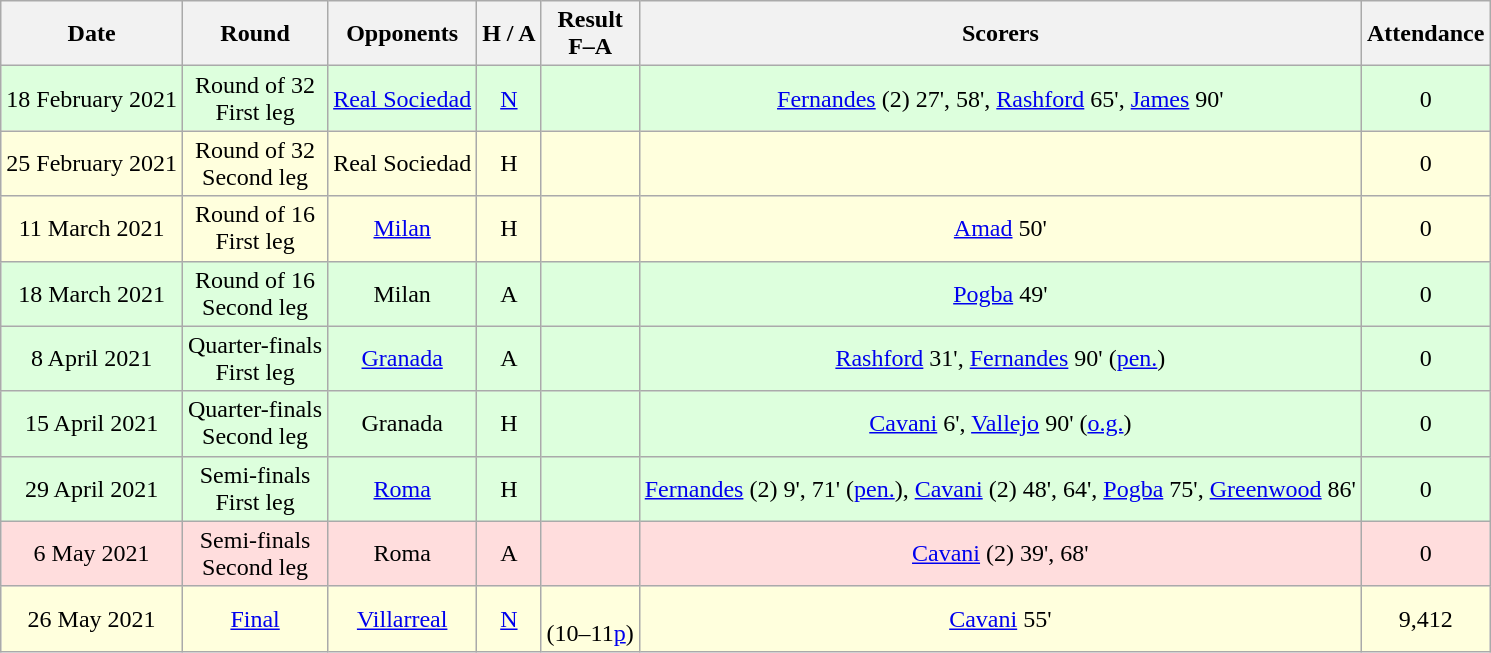<table class="wikitable" style="text-align:center">
<tr>
<th>Date</th>
<th>Round</th>
<th>Opponents</th>
<th>H / A</th>
<th>Result<br>F–A</th>
<th>Scorers</th>
<th>Attendance</th>
</tr>
<tr style="background:#ddffdd">
<td>18 February 2021</td>
<td>Round of 32<br>First leg</td>
<td><a href='#'>Real Sociedad</a></td>
<td><a href='#'>N</a></td>
<td></td>
<td><a href='#'>Fernandes</a> (2) 27', 58', <a href='#'>Rashford</a> 65', <a href='#'>James</a> 90'</td>
<td>0</td>
</tr>
<tr style="background:#ffffdd">
<td>25 February 2021</td>
<td>Round of 32<br>Second leg</td>
<td>Real Sociedad</td>
<td>H</td>
<td></td>
<td></td>
<td>0</td>
</tr>
<tr style="background:#ffffdd">
<td>11 March 2021</td>
<td>Round of 16<br>First leg</td>
<td><a href='#'>Milan</a></td>
<td>H</td>
<td></td>
<td><a href='#'>Amad</a> 50'</td>
<td>0</td>
</tr>
<tr style="background:#ddffdd">
<td>18 March 2021</td>
<td>Round of 16<br>Second leg</td>
<td>Milan</td>
<td>A</td>
<td></td>
<td><a href='#'>Pogba</a> 49'</td>
<td>0</td>
</tr>
<tr style="background:#ddffdd">
<td>8 April 2021</td>
<td>Quarter-finals<br>First leg</td>
<td><a href='#'>Granada</a></td>
<td>A</td>
<td></td>
<td><a href='#'>Rashford</a> 31', <a href='#'>Fernandes</a> 90' (<a href='#'>pen.</a>)</td>
<td>0</td>
</tr>
<tr style="background:#ddffdd">
<td>15 April 2021</td>
<td>Quarter-finals<br>Second leg</td>
<td>Granada</td>
<td>H</td>
<td></td>
<td><a href='#'>Cavani</a> 6', <a href='#'>Vallejo</a> 90' (<a href='#'>o.g.</a>)</td>
<td>0</td>
</tr>
<tr style="background:#ddffdd">
<td>29 April 2021</td>
<td>Semi-finals<br>First leg</td>
<td><a href='#'>Roma</a></td>
<td>H</td>
<td></td>
<td><a href='#'>Fernandes</a> (2) 9', 71' (<a href='#'>pen.</a>), <a href='#'>Cavani</a> (2) 48', 64', <a href='#'>Pogba</a> 75', <a href='#'>Greenwood</a> 86'</td>
<td>0</td>
</tr>
<tr style="background:#ffdddd">
<td>6 May 2021</td>
<td>Semi-finals<br>Second leg</td>
<td>Roma</td>
<td>A</td>
<td></td>
<td><a href='#'>Cavani</a> (2) 39', 68'</td>
<td>0</td>
</tr>
<tr style="background:#ffffdd">
<td>26 May 2021</td>
<td><a href='#'>Final</a></td>
<td><a href='#'>Villarreal</a></td>
<td><a href='#'>N</a></td>
<td> <br>(10–11<a href='#'>p</a>)</td>
<td><a href='#'>Cavani</a> 55'</td>
<td>9,412</td>
</tr>
</table>
